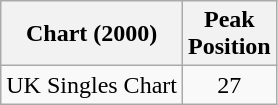<table class="wikitable">
<tr>
<th>Chart (2000)</th>
<th>Peak<br>Position</th>
</tr>
<tr>
<td align="left">UK Singles Chart</td>
<td align="center">27 </td>
</tr>
</table>
